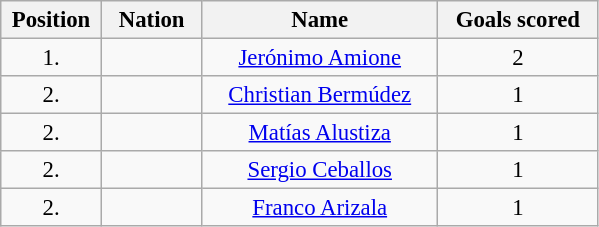<table class="wikitable" style="font-size: 95%; text-align: center;">
<tr>
<th width=60>Position</th>
<th width=60>Nation</th>
<th width=150>Name</th>
<th width=100>Goals scored</th>
</tr>
<tr>
<td>1.</td>
<td></td>
<td><a href='#'>Jerónimo Amione</a></td>
<td>2</td>
</tr>
<tr>
<td>2.</td>
<td></td>
<td><a href='#'>Christian Bermúdez</a></td>
<td>1</td>
</tr>
<tr>
<td>2.</td>
<td>  </td>
<td><a href='#'>Matías Alustiza</a></td>
<td>1</td>
</tr>
<tr>
<td>2.</td>
<td></td>
<td><a href='#'>Sergio Ceballos</a></td>
<td>1</td>
</tr>
<tr>
<td>2.</td>
<td></td>
<td><a href='#'>Franco Arizala</a></td>
<td>1</td>
</tr>
</table>
